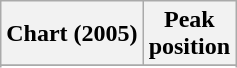<table class="wikitable sortable plainrowheaders" style="text-align:center">
<tr>
<th scope="col">Chart (2005)</th>
<th scope="col">Peak<br>position</th>
</tr>
<tr>
</tr>
<tr>
</tr>
<tr>
</tr>
</table>
